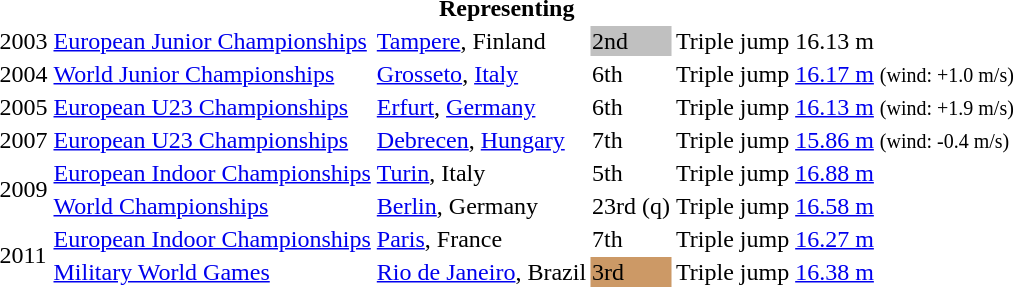<table>
<tr>
<th colspan="6">Representing </th>
</tr>
<tr>
<td>2003</td>
<td><a href='#'>European Junior Championships</a></td>
<td><a href='#'>Tampere</a>, Finland</td>
<td bgcolor="silver">2nd</td>
<td>Triple jump</td>
<td>16.13 m</td>
</tr>
<tr>
<td>2004</td>
<td><a href='#'>World Junior Championships</a></td>
<td><a href='#'>Grosseto</a>, <a href='#'>Italy</a></td>
<td>6th</td>
<td>Triple jump</td>
<td><a href='#'>16.17 m</a>  <small>(wind: +1.0 m/s)</small></td>
</tr>
<tr>
<td>2005</td>
<td><a href='#'>European U23 Championships</a></td>
<td><a href='#'>Erfurt</a>, <a href='#'>Germany</a></td>
<td>6th</td>
<td>Triple jump</td>
<td><a href='#'>16.13 m</a> <small>(wind: +1.9 m/s)</small></td>
</tr>
<tr>
<td>2007</td>
<td><a href='#'>European U23 Championships</a></td>
<td><a href='#'>Debrecen</a>, <a href='#'>Hungary</a></td>
<td>7th</td>
<td>Triple jump</td>
<td><a href='#'>15.86 m</a> <small>(wind: -0.4 m/s)</small></td>
</tr>
<tr>
<td rowspan=2>2009</td>
<td><a href='#'>European Indoor Championships</a></td>
<td><a href='#'>Turin</a>, Italy</td>
<td>5th</td>
<td>Triple jump</td>
<td><a href='#'>16.88 m</a></td>
</tr>
<tr>
<td><a href='#'>World Championships</a></td>
<td><a href='#'>Berlin</a>, Germany</td>
<td>23rd (q)</td>
<td>Triple jump</td>
<td><a href='#'>16.58 m</a></td>
</tr>
<tr>
<td rowspan=2>2011</td>
<td><a href='#'>European Indoor Championships</a></td>
<td><a href='#'>Paris</a>, France</td>
<td>7th</td>
<td>Triple jump</td>
<td><a href='#'>16.27 m</a></td>
</tr>
<tr>
<td><a href='#'>Military World Games</a></td>
<td><a href='#'>Rio de Janeiro</a>, Brazil</td>
<td bgcolor="cc9966">3rd</td>
<td>Triple jump</td>
<td><a href='#'>16.38 m</a></td>
</tr>
</table>
